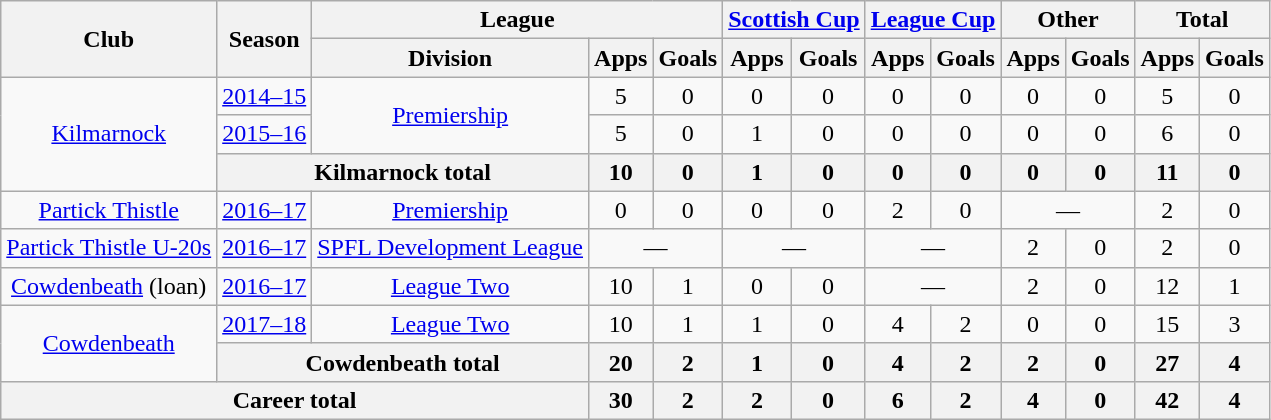<table class="wikitable" style="text-align:center">
<tr>
<th rowspan="2">Club</th>
<th rowspan="2">Season</th>
<th colspan="3">League</th>
<th colspan="2"><a href='#'>Scottish Cup</a></th>
<th colspan="2"><a href='#'>League Cup</a></th>
<th colspan="2">Other</th>
<th colspan="2">Total</th>
</tr>
<tr>
<th>Division</th>
<th>Apps</th>
<th>Goals</th>
<th>Apps</th>
<th>Goals</th>
<th>Apps</th>
<th>Goals</th>
<th>Apps</th>
<th>Goals</th>
<th>Apps</th>
<th>Goals</th>
</tr>
<tr>
<td rowspan="3"><a href='#'>Kilmarnock</a></td>
<td><a href='#'>2014–15</a></td>
<td rowspan="2"><a href='#'>Premiership</a></td>
<td>5</td>
<td>0</td>
<td>0</td>
<td>0</td>
<td>0</td>
<td>0</td>
<td>0</td>
<td>0</td>
<td>5</td>
<td>0</td>
</tr>
<tr>
<td><a href='#'>2015–16</a></td>
<td>5</td>
<td>0</td>
<td>1</td>
<td>0</td>
<td>0</td>
<td>0</td>
<td>0</td>
<td>0</td>
<td>6</td>
<td>0</td>
</tr>
<tr>
<th colspan="2">Kilmarnock total</th>
<th>10</th>
<th>0</th>
<th>1</th>
<th>0</th>
<th>0</th>
<th>0</th>
<th>0</th>
<th>0</th>
<th>11</th>
<th>0</th>
</tr>
<tr>
<td><a href='#'>Partick Thistle</a></td>
<td><a href='#'>2016–17</a></td>
<td><a href='#'>Premiership</a></td>
<td>0</td>
<td>0</td>
<td>0</td>
<td>0</td>
<td>2</td>
<td>0</td>
<td colspan="2">—</td>
<td>2</td>
<td>0</td>
</tr>
<tr>
<td><a href='#'>Partick Thistle U-20s</a></td>
<td><a href='#'>2016–17</a></td>
<td><a href='#'>SPFL Development League</a></td>
<td colspan="2">—</td>
<td colspan="2">—</td>
<td colspan="2">—</td>
<td>2</td>
<td>0</td>
<td>2</td>
<td>0</td>
</tr>
<tr>
<td><a href='#'>Cowdenbeath</a> (loan)</td>
<td><a href='#'>2016–17</a></td>
<td><a href='#'>League Two</a></td>
<td>10</td>
<td>1</td>
<td>0</td>
<td>0</td>
<td colspan="2">—</td>
<td>2</td>
<td>0</td>
<td>12</td>
<td>1</td>
</tr>
<tr>
<td rowspan="2"><a href='#'>Cowdenbeath</a></td>
<td><a href='#'>2017–18</a></td>
<td><a href='#'>League Two</a></td>
<td>10</td>
<td>1</td>
<td>1</td>
<td>0</td>
<td>4</td>
<td>2</td>
<td>0</td>
<td>0</td>
<td>15</td>
<td>3</td>
</tr>
<tr>
<th colspan="2">Cowdenbeath total</th>
<th>20</th>
<th>2</th>
<th>1</th>
<th>0</th>
<th>4</th>
<th>2</th>
<th>2</th>
<th>0</th>
<th>27</th>
<th>4</th>
</tr>
<tr>
<th colspan="3">Career total</th>
<th>30</th>
<th>2</th>
<th>2</th>
<th>0</th>
<th>6</th>
<th>2</th>
<th>4</th>
<th>0</th>
<th>42</th>
<th>4</th>
</tr>
</table>
